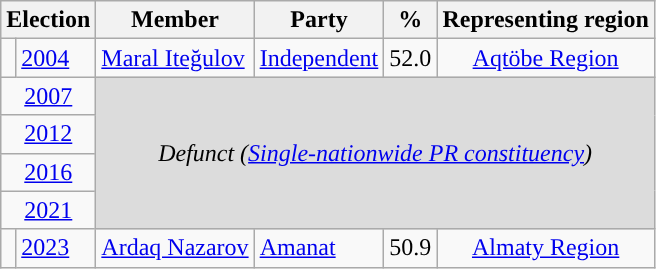<table class="wikitable">
<tr>
<th colspan="2">Election</th>
<th>Member</th>
<th>Party</th>
<th>%</th>
<th>Representing region</th>
</tr>
<tr>
<td style="background-color: "></td>
<td><a href='#'>2004</a></td>
<td><a href='#'>Maral Iteğulov</a></td>
<td><a href='#'>Independent</a></td>
<td align="right">52.0</td>
<td align="center"><a href='#'>Aqtöbe Region</a></td>
</tr>
<tr>
<td colspan="2" align="center"><a href='#'>2007</a></td>
<td colspan="4" rowspan="4" align="center" style="background-color:#DCDCDC"><em>Defunct (<a href='#'>Single-nationwide PR constituency</a>)</em></td>
</tr>
<tr>
<td colspan="2" align="center"><a href='#'>2012</a></td>
</tr>
<tr>
<td colspan="2" align="center"><a href='#'>2016</a></td>
</tr>
<tr>
<td colspan="2" align="center"><a href='#'>2021</a></td>
</tr>
<tr>
<td style="background-color: "></td>
<td><a href='#'>2023</a></td>
<td><a href='#'>Ardaq Nazarov</a></td>
<td><a href='#'>Amanat</a></td>
<td align="right">50.9</td>
<td align="center"><a href='#'>Almaty Region</a></td>
</tr>
</table>
